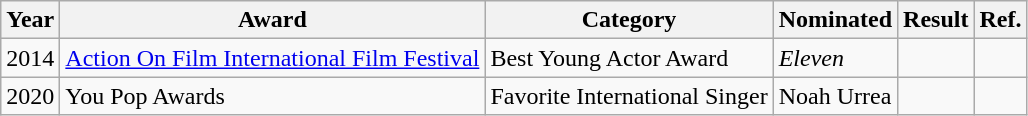<table class="wikitable">
<tr>
<th>Year</th>
<th>Award</th>
<th>Category</th>
<th>Nominated</th>
<th>Result</th>
<th>Ref.</th>
</tr>
<tr>
<td>2014</td>
<td><a href='#'>Action On Film International Film Festival</a></td>
<td>Best Young Actor Award</td>
<td><em>Eleven</em></td>
<td></td>
<td></td>
</tr>
<tr>
<td>2020</td>
<td>You Pop Awards</td>
<td>Favorite International Singer</td>
<td>Noah Urrea</td>
<td></td>
<td></td>
</tr>
</table>
